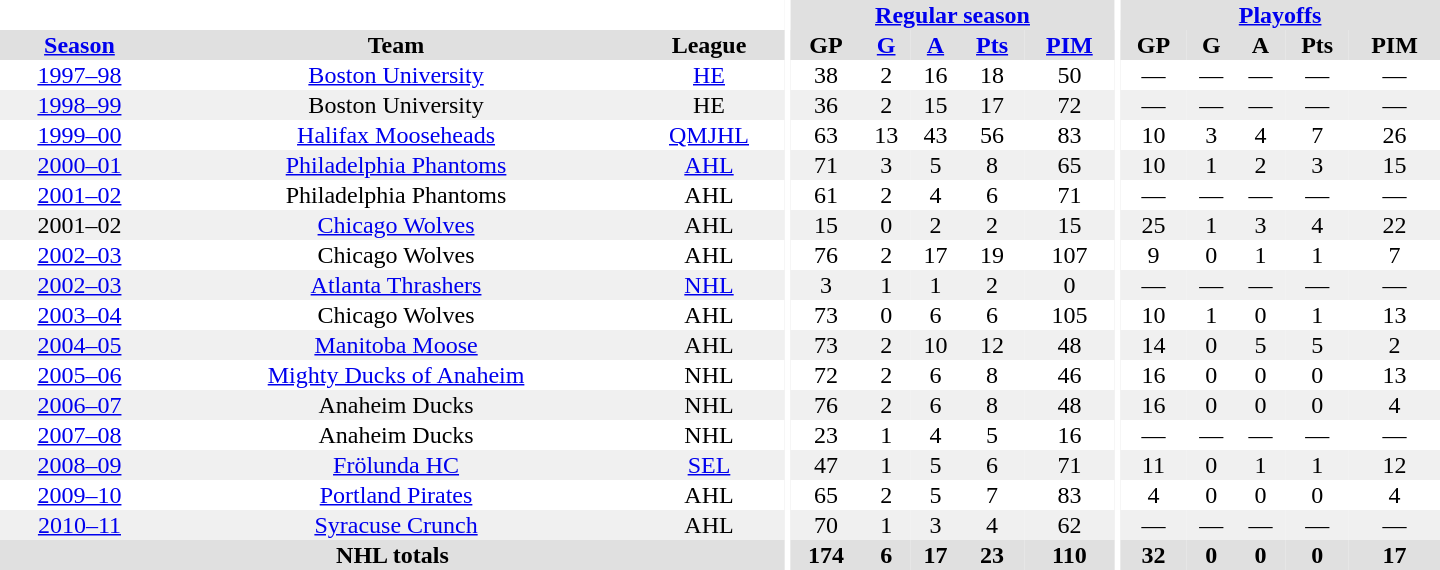<table border="0" cellpadding="1" cellspacing="0" style="text-align:center; width:60em">
<tr bgcolor="#e0e0e0">
<th colspan="3" bgcolor="#ffffff"></th>
<th rowspan="99" bgcolor="#ffffff"></th>
<th colspan="5"><a href='#'>Regular season</a></th>
<th rowspan="99" bgcolor="#ffffff"></th>
<th colspan="5"><a href='#'>Playoffs</a></th>
</tr>
<tr bgcolor="#e0e0e0">
<th><a href='#'>Season</a></th>
<th>Team</th>
<th>League</th>
<th>GP</th>
<th><a href='#'>G</a></th>
<th><a href='#'>A</a></th>
<th><a href='#'>Pts</a></th>
<th><a href='#'>PIM</a></th>
<th>GP</th>
<th>G</th>
<th>A</th>
<th>Pts</th>
<th>PIM</th>
</tr>
<tr>
<td><a href='#'>1997–98</a></td>
<td><a href='#'>Boston University</a></td>
<td><a href='#'>HE</a></td>
<td>38</td>
<td>2</td>
<td>16</td>
<td>18</td>
<td>50</td>
<td>—</td>
<td>—</td>
<td>—</td>
<td>—</td>
<td>—</td>
</tr>
<tr bgcolor="#f0f0f0">
<td><a href='#'>1998–99</a></td>
<td>Boston University</td>
<td>HE</td>
<td>36</td>
<td>2</td>
<td>15</td>
<td>17</td>
<td>72</td>
<td>—</td>
<td>—</td>
<td>—</td>
<td>—</td>
<td>—</td>
</tr>
<tr>
<td><a href='#'>1999–00</a></td>
<td><a href='#'>Halifax Mooseheads</a></td>
<td><a href='#'>QMJHL</a></td>
<td>63</td>
<td>13</td>
<td>43</td>
<td>56</td>
<td>83</td>
<td>10</td>
<td>3</td>
<td>4</td>
<td>7</td>
<td>26</td>
</tr>
<tr bgcolor="#f0f0f0">
<td><a href='#'>2000–01</a></td>
<td><a href='#'>Philadelphia Phantoms</a></td>
<td><a href='#'>AHL</a></td>
<td>71</td>
<td>3</td>
<td>5</td>
<td>8</td>
<td>65</td>
<td>10</td>
<td>1</td>
<td>2</td>
<td>3</td>
<td>15</td>
</tr>
<tr>
<td><a href='#'>2001–02</a></td>
<td>Philadelphia Phantoms</td>
<td>AHL</td>
<td>61</td>
<td>2</td>
<td>4</td>
<td>6</td>
<td>71</td>
<td>—</td>
<td>—</td>
<td>—</td>
<td>—</td>
<td>—</td>
</tr>
<tr bgcolor="#f0f0f0">
<td>2001–02</td>
<td><a href='#'>Chicago Wolves</a></td>
<td>AHL</td>
<td>15</td>
<td>0</td>
<td>2</td>
<td>2</td>
<td>15</td>
<td>25</td>
<td>1</td>
<td>3</td>
<td>4</td>
<td>22</td>
</tr>
<tr>
<td><a href='#'>2002–03</a></td>
<td>Chicago Wolves</td>
<td>AHL</td>
<td>76</td>
<td>2</td>
<td>17</td>
<td>19</td>
<td>107</td>
<td>9</td>
<td>0</td>
<td>1</td>
<td>1</td>
<td>7</td>
</tr>
<tr bgcolor="#f0f0f0">
<td><a href='#'>2002–03</a></td>
<td><a href='#'>Atlanta Thrashers</a></td>
<td><a href='#'>NHL</a></td>
<td>3</td>
<td>1</td>
<td>1</td>
<td>2</td>
<td>0</td>
<td>—</td>
<td>—</td>
<td>—</td>
<td>—</td>
<td>—</td>
</tr>
<tr>
<td><a href='#'>2003–04</a></td>
<td>Chicago Wolves</td>
<td>AHL</td>
<td>73</td>
<td>0</td>
<td>6</td>
<td>6</td>
<td>105</td>
<td>10</td>
<td>1</td>
<td>0</td>
<td>1</td>
<td>13</td>
</tr>
<tr bgcolor="#f0f0f0">
<td><a href='#'>2004–05</a></td>
<td><a href='#'>Manitoba Moose</a></td>
<td>AHL</td>
<td>73</td>
<td>2</td>
<td>10</td>
<td>12</td>
<td>48</td>
<td>14</td>
<td>0</td>
<td>5</td>
<td>5</td>
<td>2</td>
</tr>
<tr>
<td><a href='#'>2005–06</a></td>
<td><a href='#'>Mighty Ducks of Anaheim</a></td>
<td>NHL</td>
<td>72</td>
<td>2</td>
<td>6</td>
<td>8</td>
<td>46</td>
<td>16</td>
<td>0</td>
<td>0</td>
<td>0</td>
<td>13</td>
</tr>
<tr bgcolor="#f0f0f0">
<td><a href='#'>2006–07</a></td>
<td>Anaheim Ducks</td>
<td>NHL</td>
<td>76</td>
<td>2</td>
<td>6</td>
<td>8</td>
<td>48</td>
<td>16</td>
<td>0</td>
<td>0</td>
<td>0</td>
<td>4</td>
</tr>
<tr>
<td><a href='#'>2007–08</a></td>
<td>Anaheim Ducks</td>
<td>NHL</td>
<td>23</td>
<td>1</td>
<td>4</td>
<td>5</td>
<td>16</td>
<td>—</td>
<td>—</td>
<td>—</td>
<td>—</td>
<td>—</td>
</tr>
<tr bgcolor="#f0f0f0">
<td><a href='#'>2008–09</a></td>
<td><a href='#'>Frölunda HC</a></td>
<td><a href='#'>SEL</a></td>
<td>47</td>
<td>1</td>
<td>5</td>
<td>6</td>
<td>71</td>
<td>11</td>
<td>0</td>
<td>1</td>
<td>1</td>
<td>12</td>
</tr>
<tr>
<td><a href='#'>2009–10</a></td>
<td><a href='#'>Portland Pirates</a></td>
<td>AHL</td>
<td>65</td>
<td>2</td>
<td>5</td>
<td>7</td>
<td>83</td>
<td>4</td>
<td>0</td>
<td>0</td>
<td>0</td>
<td>4</td>
</tr>
<tr bgcolor="#f0f0f0">
<td><a href='#'>2010–11</a></td>
<td><a href='#'>Syracuse Crunch</a></td>
<td>AHL</td>
<td>70</td>
<td>1</td>
<td>3</td>
<td>4</td>
<td>62</td>
<td>—</td>
<td>—</td>
<td>—</td>
<td>—</td>
<td>—</td>
</tr>
<tr ALIGN="center" bgcolor="#e0e0e0">
<th colspan="3">NHL totals</th>
<th>174</th>
<th>6</th>
<th>17</th>
<th>23</th>
<th>110</th>
<th>32</th>
<th>0</th>
<th>0</th>
<th>0</th>
<th>17</th>
</tr>
</table>
